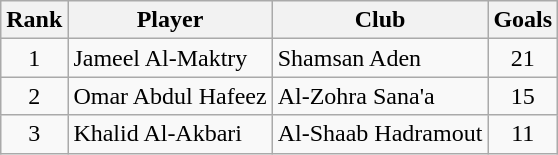<table class="wikitable" style="text-align:center">
<tr>
<th>Rank</th>
<th>Player</th>
<th>Club</th>
<th>Goals</th>
</tr>
<tr>
<td>1</td>
<td align="left">Jameel Al-Maktry</td>
<td align="left">Shamsan Aden</td>
<td>21</td>
</tr>
<tr>
<td>2</td>
<td align="left">Omar Abdul Hafeez</td>
<td align="left">Al-Zohra Sana'a</td>
<td>15</td>
</tr>
<tr>
<td>3</td>
<td align="left">Khalid Al-Akbari</td>
<td align="left">Al-Shaab Hadramout</td>
<td>11</td>
</tr>
</table>
